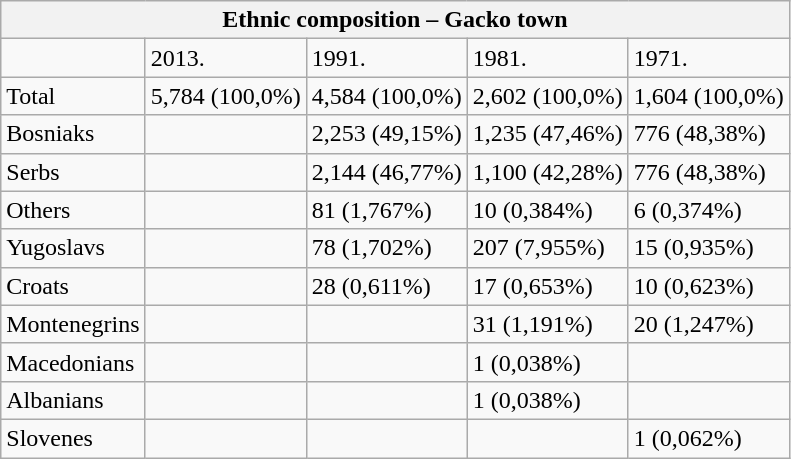<table class="wikitable">
<tr>
<th colspan="8">Ethnic composition – Gacko town</th>
</tr>
<tr>
<td></td>
<td>2013.</td>
<td>1991.</td>
<td>1981.</td>
<td>1971.</td>
</tr>
<tr>
<td>Total</td>
<td>5,784 (100,0%)</td>
<td>4,584 (100,0%)</td>
<td>2,602 (100,0%)</td>
<td>1,604 (100,0%)</td>
</tr>
<tr>
<td>Bosniaks</td>
<td></td>
<td>2,253 (49,15%)</td>
<td>1,235 (47,46%)</td>
<td>776 (48,38%)</td>
</tr>
<tr>
<td>Serbs</td>
<td></td>
<td>2,144 (46,77%)</td>
<td>1,100 (42,28%)</td>
<td>776 (48,38%)</td>
</tr>
<tr>
<td>Others</td>
<td></td>
<td>81 (1,767%)</td>
<td>10 (0,384%)</td>
<td>6 (0,374%)</td>
</tr>
<tr>
<td>Yugoslavs</td>
<td></td>
<td>78 (1,702%)</td>
<td>207 (7,955%)</td>
<td>15 (0,935%)</td>
</tr>
<tr>
<td>Croats</td>
<td></td>
<td>28 (0,611%)</td>
<td>17 (0,653%)</td>
<td>10 (0,623%)</td>
</tr>
<tr>
<td>Montenegrins</td>
<td></td>
<td></td>
<td>31 (1,191%)</td>
<td>20 (1,247%)</td>
</tr>
<tr>
<td>Macedonians</td>
<td></td>
<td></td>
<td>1 (0,038%)</td>
<td></td>
</tr>
<tr>
<td>Albanians</td>
<td></td>
<td></td>
<td>1 (0,038%)</td>
<td></td>
</tr>
<tr>
<td>Slovenes</td>
<td></td>
<td></td>
<td></td>
<td>1 (0,062%)</td>
</tr>
</table>
